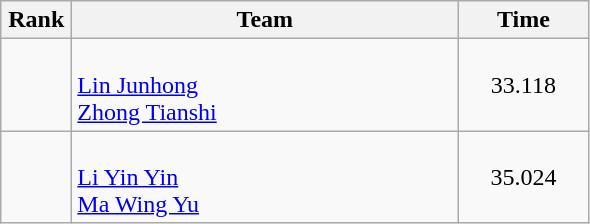<table class=wikitable style="text-align:center">
<tr>
<th width=40>Rank</th>
<th width=250>Team</th>
<th width=80>Time</th>
</tr>
<tr>
<td></td>
<td align=left><br><a href='#'>Lin Junhong</a><br><a href='#'>Zhong Tianshi</a></td>
<td>33.118</td>
</tr>
<tr>
<td></td>
<td align=left><br><a href='#'>Li Yin Yin</a><br><a href='#'>Ma Wing Yu</a></td>
<td>35.024</td>
</tr>
</table>
